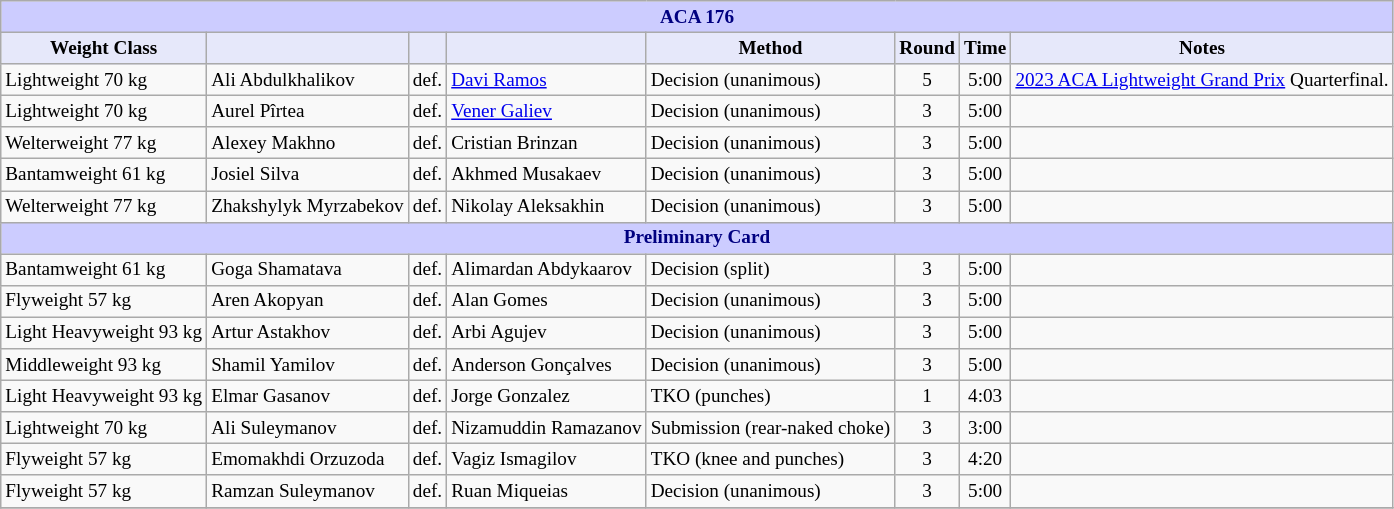<table class="wikitable" style="font-size: 80%;">
<tr>
<th colspan="8" style="background-color: #ccf; color: #000080; text-align: center;"><strong>ACA 176</strong></th>
</tr>
<tr>
<th colspan="1" style="background-color: #E6E8FA; color: #000000; text-align: center;">Weight Class</th>
<th colspan="1" style="background-color: #E6E8FA; color: #000000; text-align: center;"></th>
<th colspan="1" style="background-color: #E6E8FA; color: #000000; text-align: center;"></th>
<th colspan="1" style="background-color: #E6E8FA; color: #000000; text-align: center;"></th>
<th colspan="1" style="background-color: #E6E8FA; color: #000000; text-align: center;">Method</th>
<th colspan="1" style="background-color: #E6E8FA; color: #000000; text-align: center;">Round</th>
<th colspan="1" style="background-color: #E6E8FA; color: #000000; text-align: center;">Time</th>
<th colspan="1" style="background-color: #E6E8FA; color: #000000; text-align: center;">Notes</th>
</tr>
<tr>
<td>Lightweight 70 kg</td>
<td> Ali Abdulkhalikov</td>
<td>def.</td>
<td> <a href='#'>Davi Ramos</a></td>
<td>Decision (unanimous)</td>
<td align=center>5</td>
<td align=center>5:00</td>
<td><a href='#'>2023 ACA Lightweight Grand Prix</a> Quarterfinal.</td>
</tr>
<tr>
<td>Lightweight 70 kg</td>
<td> Aurel Pîrtea</td>
<td>def.</td>
<td> <a href='#'>Vener Galiev</a></td>
<td>Decision (unanimous)</td>
<td align=center>3</td>
<td align=center>5:00</td>
<td></td>
</tr>
<tr>
<td>Welterweight 77 kg</td>
<td> Alexey Makhno</td>
<td>def.</td>
<td> Cristian Brinzan</td>
<td>Decision (unanimous)</td>
<td align=center>3</td>
<td align=center>5:00</td>
<td></td>
</tr>
<tr>
<td>Bantamweight 61 kg</td>
<td> Josiel Silva</td>
<td>def.</td>
<td> Akhmed Musakaev</td>
<td>Decision (unanimous)</td>
<td align=center>3</td>
<td align=center>5:00</td>
<td></td>
</tr>
<tr>
<td>Welterweight 77 kg</td>
<td> Zhakshylyk Myrzabekov</td>
<td>def.</td>
<td> Nikolay Aleksakhin</td>
<td>Decision (unanimous)</td>
<td align=center>3</td>
<td align=center>5:00</td>
<td></td>
</tr>
<tr>
<th colspan="8" style="background-color: #ccf; color: #000080; text-align: center;"><strong>Preliminary Card</strong></th>
</tr>
<tr>
<td>Bantamweight 61 kg</td>
<td> Goga Shamatava</td>
<td>def.</td>
<td> Alimardan Abdykaarov</td>
<td>Decision (split)</td>
<td align=center>3</td>
<td align=center>5:00</td>
<td></td>
</tr>
<tr>
<td>Flyweight 57 kg</td>
<td> Aren Akopyan</td>
<td>def.</td>
<td> Alan Gomes</td>
<td>Decision (unanimous)</td>
<td align=center>3</td>
<td align=center>5:00</td>
<td></td>
</tr>
<tr>
<td>Light Heavyweight 93 kg</td>
<td> Artur Astakhov</td>
<td>def.</td>
<td> Arbi Agujev</td>
<td>Decision (unanimous)</td>
<td align=center>3</td>
<td align=center>5:00</td>
<td></td>
</tr>
<tr>
<td>Middleweight 93 kg</td>
<td> Shamil Yamilov</td>
<td>def.</td>
<td> Anderson Gonçalves</td>
<td>Decision (unanimous)</td>
<td align=center>3</td>
<td align=center>5:00</td>
<td></td>
</tr>
<tr>
<td>Light Heavyweight 93 kg</td>
<td> Elmar Gasanov</td>
<td>def.</td>
<td> Jorge Gonzalez</td>
<td>TKO (punches)</td>
<td align=center>1</td>
<td align=center>4:03</td>
<td></td>
</tr>
<tr>
<td>Lightweight 70 kg</td>
<td> Ali Suleymanov</td>
<td>def.</td>
<td> Nizamuddin Ramazanov</td>
<td>Submission (rear-naked choke)</td>
<td align=center>3</td>
<td align=center>3:00</td>
<td></td>
</tr>
<tr>
<td>Flyweight 57 kg</td>
<td> Emomakhdi Orzuzoda</td>
<td>def.</td>
<td> Vagiz Ismagilov</td>
<td>TKO (knee and punches)</td>
<td align=center>3</td>
<td align=center>4:20</td>
<td></td>
</tr>
<tr>
<td>Flyweight 57 kg</td>
<td> Ramzan Suleymanov</td>
<td>def.</td>
<td> Ruan Miqueias</td>
<td>Decision (unanimous)</td>
<td align=center>3</td>
<td align=center>5:00</td>
<td></td>
</tr>
<tr>
</tr>
</table>
